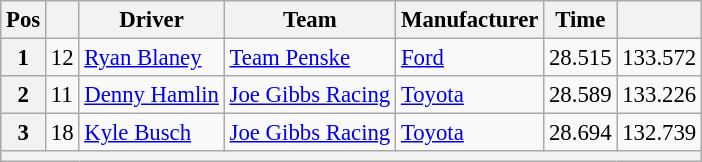<table class="wikitable" style="font-size:95%">
<tr>
<th>Pos</th>
<th></th>
<th>Driver</th>
<th>Team</th>
<th>Manufacturer</th>
<th>Time</th>
<th></th>
</tr>
<tr>
<th>1</th>
<td>12</td>
<td><a href='#'>Ryan Blaney</a></td>
<td><a href='#'>Team Penske</a></td>
<td><a href='#'>Ford</a></td>
<td>28.515</td>
<td>133.572</td>
</tr>
<tr>
<th>2</th>
<td>11</td>
<td><a href='#'>Denny Hamlin</a></td>
<td><a href='#'>Joe Gibbs Racing</a></td>
<td><a href='#'>Toyota</a></td>
<td>28.589</td>
<td>133.226</td>
</tr>
<tr>
<th>3</th>
<td>18</td>
<td><a href='#'>Kyle Busch</a></td>
<td><a href='#'>Joe Gibbs Racing</a></td>
<td><a href='#'>Toyota</a></td>
<td>28.694</td>
<td>132.739</td>
</tr>
<tr>
<th colspan="7"></th>
</tr>
</table>
